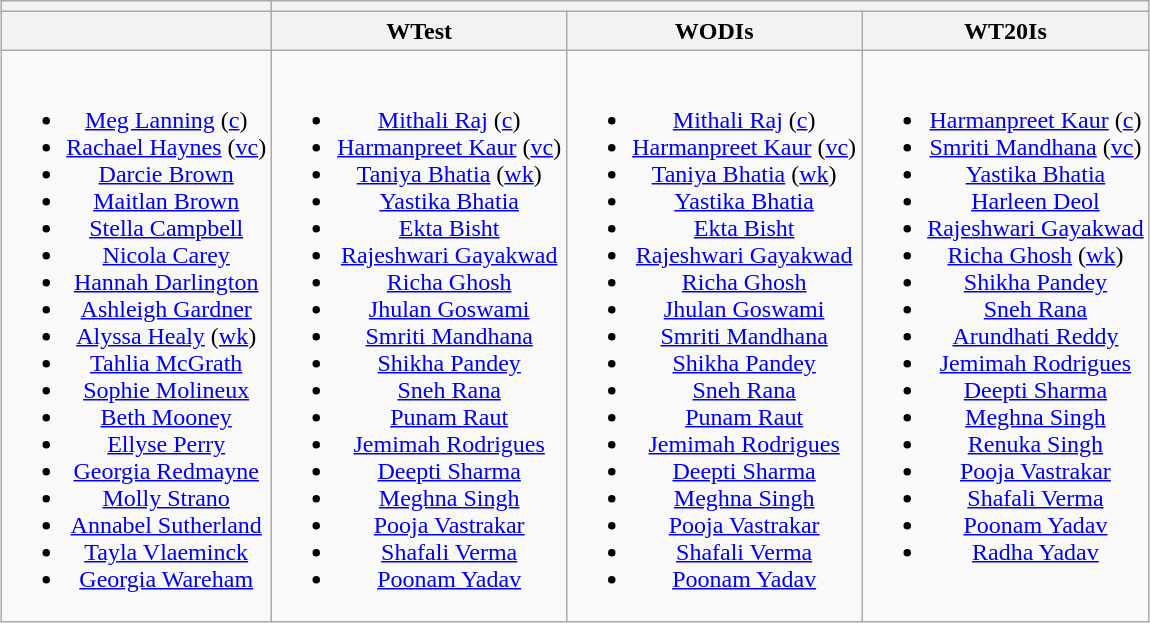<table class="wikitable" style="text-align:center; margin:auto">
<tr>
<th></th>
<th colspan=3></th>
</tr>
<tr>
<th></th>
<th>WTest</th>
<th>WODIs</th>
<th>WT20Is</th>
</tr>
<tr style="vertical-align:top">
<td><br><ul><li><a href='#'>Meg Lanning</a> (<a href='#'>c</a>)</li><li><a href='#'>Rachael Haynes</a> (<a href='#'>vc</a>)</li><li><a href='#'>Darcie Brown</a></li><li><a href='#'>Maitlan Brown</a></li><li><a href='#'>Stella Campbell</a></li><li><a href='#'>Nicola Carey</a></li><li><a href='#'>Hannah Darlington</a></li><li><a href='#'>Ashleigh Gardner</a></li><li><a href='#'>Alyssa Healy</a> (<a href='#'>wk</a>)</li><li><a href='#'>Tahlia McGrath</a></li><li><a href='#'>Sophie Molineux</a></li><li><a href='#'>Beth Mooney</a></li><li><a href='#'>Ellyse Perry</a></li><li><a href='#'>Georgia Redmayne</a></li><li><a href='#'>Molly Strano</a></li><li><a href='#'>Annabel Sutherland</a></li><li><a href='#'>Tayla Vlaeminck</a></li><li><a href='#'>Georgia Wareham</a></li></ul></td>
<td><br><ul><li><a href='#'>Mithali Raj</a> (<a href='#'>c</a>)</li><li><a href='#'>Harmanpreet Kaur</a> (<a href='#'>vc</a>)</li><li><a href='#'>Taniya Bhatia</a> (<a href='#'>wk</a>)</li><li><a href='#'>Yastika Bhatia</a></li><li><a href='#'>Ekta Bisht</a></li><li><a href='#'>Rajeshwari Gayakwad</a></li><li><a href='#'>Richa Ghosh</a></li><li><a href='#'>Jhulan Goswami</a></li><li><a href='#'>Smriti Mandhana</a></li><li><a href='#'>Shikha Pandey</a></li><li><a href='#'>Sneh Rana</a></li><li><a href='#'>Punam Raut</a></li><li><a href='#'>Jemimah Rodrigues</a></li><li><a href='#'>Deepti Sharma</a></li><li><a href='#'>Meghna Singh</a></li><li><a href='#'>Pooja Vastrakar</a></li><li><a href='#'>Shafali Verma</a></li><li><a href='#'>Poonam Yadav</a></li></ul></td>
<td><br><ul><li><a href='#'>Mithali Raj</a> (<a href='#'>c</a>)</li><li><a href='#'>Harmanpreet Kaur</a> (<a href='#'>vc</a>)</li><li><a href='#'>Taniya Bhatia</a> (<a href='#'>wk</a>)</li><li><a href='#'>Yastika Bhatia</a></li><li><a href='#'>Ekta Bisht</a></li><li><a href='#'>Rajeshwari Gayakwad</a></li><li><a href='#'>Richa Ghosh</a></li><li><a href='#'>Jhulan Goswami</a></li><li><a href='#'>Smriti Mandhana</a></li><li><a href='#'>Shikha Pandey</a></li><li><a href='#'>Sneh Rana</a></li><li><a href='#'>Punam Raut</a></li><li><a href='#'>Jemimah Rodrigues</a></li><li><a href='#'>Deepti Sharma</a></li><li><a href='#'>Meghna Singh</a></li><li><a href='#'>Pooja Vastrakar</a></li><li><a href='#'>Shafali Verma</a></li><li><a href='#'>Poonam Yadav</a></li></ul></td>
<td><br><ul><li><a href='#'>Harmanpreet Kaur</a> (<a href='#'>c</a>)</li><li><a href='#'>Smriti Mandhana</a> (<a href='#'>vc</a>)</li><li><a href='#'>Yastika Bhatia</a></li><li><a href='#'>Harleen Deol</a></li><li><a href='#'>Rajeshwari Gayakwad</a></li><li><a href='#'>Richa Ghosh</a> (<a href='#'>wk</a>)</li><li><a href='#'>Shikha Pandey</a></li><li><a href='#'>Sneh Rana</a></li><li><a href='#'>Arundhati Reddy</a></li><li><a href='#'>Jemimah Rodrigues</a></li><li><a href='#'>Deepti Sharma</a></li><li><a href='#'>Meghna Singh</a></li><li><a href='#'>Renuka Singh</a></li><li><a href='#'>Pooja Vastrakar</a></li><li><a href='#'>Shafali Verma</a></li><li><a href='#'>Poonam Yadav</a></li><li><a href='#'>Radha Yadav</a></li></ul></td>
</tr>
</table>
